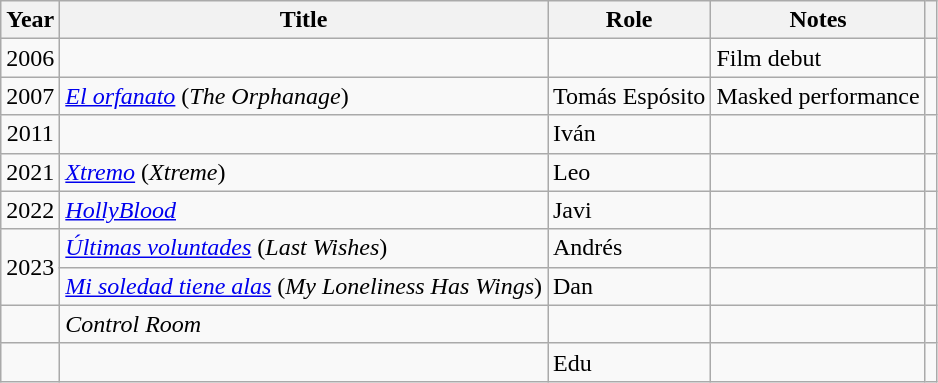<table class="wikitable sortable">
<tr>
<th>Year</th>
<th>Title</th>
<th>Role</th>
<th class="unsortable">Notes</th>
<th></th>
</tr>
<tr>
<td align = "center">2006</td>
<td><em></em></td>
<td></td>
<td>Film debut</td>
<td align = "center"></td>
</tr>
<tr>
<td align = "center">2007</td>
<td><em><a href='#'>El orfanato</a></em> (<em>The Orphanage</em>)</td>
<td>Tomás Espósito</td>
<td>Masked performance</td>
<td align = "center"></td>
</tr>
<tr>
<td align = "center">2011</td>
<td><em></em></td>
<td>Iván</td>
<td></td>
<td align = "center"></td>
</tr>
<tr>
<td align = "center">2021</td>
<td><em><a href='#'>Xtremo</a></em> (<em>Xtreme</em>)</td>
<td>Leo</td>
<td></td>
<td align = "center"></td>
</tr>
<tr>
<td align = "center">2022</td>
<td><em><a href='#'>HollyBlood</a></em></td>
<td>Javi</td>
<td></td>
<td align = "center"></td>
</tr>
<tr>
<td rowspan = "2" align = "center">2023</td>
<td><em><a href='#'>Últimas voluntades</a></em> (<em>Last Wishes</em>)</td>
<td>Andrés</td>
<td></td>
<td align = "center"></td>
</tr>
<tr>
<td><em><a href='#'>Mi soledad tiene alas</a></em> (<em>My Loneliness Has Wings</em>)</td>
<td>Dan</td>
<td></td>
<td align = "center"></td>
</tr>
<tr>
<td></td>
<td><em>Control Room</em></td>
<td></td>
<td></td>
<td align = "center"></td>
</tr>
<tr>
<td></td>
<td></td>
<td>Edu</td>
<td></td>
<td></td>
</tr>
</table>
